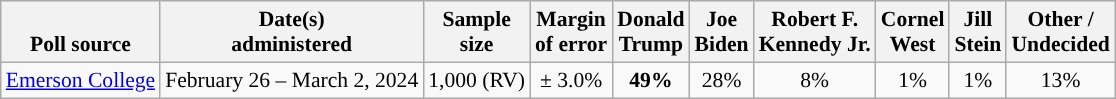<table class="wikitable sortable mw-datatable" style="font-size:90%;text-align:center;line-height:17px">
<tr valign=bottom>
<th>Poll source</th>
<th>Date(s)<br>administered</th>
<th>Sample<br>size</th>
<th>Margin<br>of error</th>
<th class="unsortable">Donald<br>Trump<br></th>
<th class="unsortable">Joe<br>Biden<br></th>
<th class="unsortable">Robert F.<br>Kennedy Jr.<br></th>
<th class="unsortable">Cornel<br>West<br></th>
<th class="unsortable">Jill<br>Stein<br></th>
<th class="unsortable">Other /<br>Undecided</th>
</tr>
<tr>
<td style="text-align:left;"><a href='#'>Emerson College</a></td>
<td data-sort-value="2024-03-06">February 26 – March 2, 2024</td>
<td>1,000 (RV)</td>
<td>± 3.0%</td>
<td style="background-color:"><strong>49%</strong></td>
<td>28%</td>
<td>8%</td>
<td>1%</td>
<td>1%</td>
<td>13%</td>
</tr>
</table>
